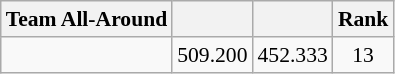<table class=wikitable style="font-size:90%; text-align: center">
<tr>
<th>Team All-Around</th>
<th></th>
<th></th>
<th>Rank</th>
</tr>
<tr align=center>
<td align=left></td>
<td align=center>509.200</td>
<td align=center>452.333</td>
<td align=center>13</td>
</tr>
</table>
